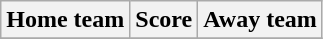<table class="wikitable" style="text-align: center">
<tr>
<th>Home team</th>
<th>Score</th>
<th>Away team</th>
</tr>
<tr>
</tr>
</table>
